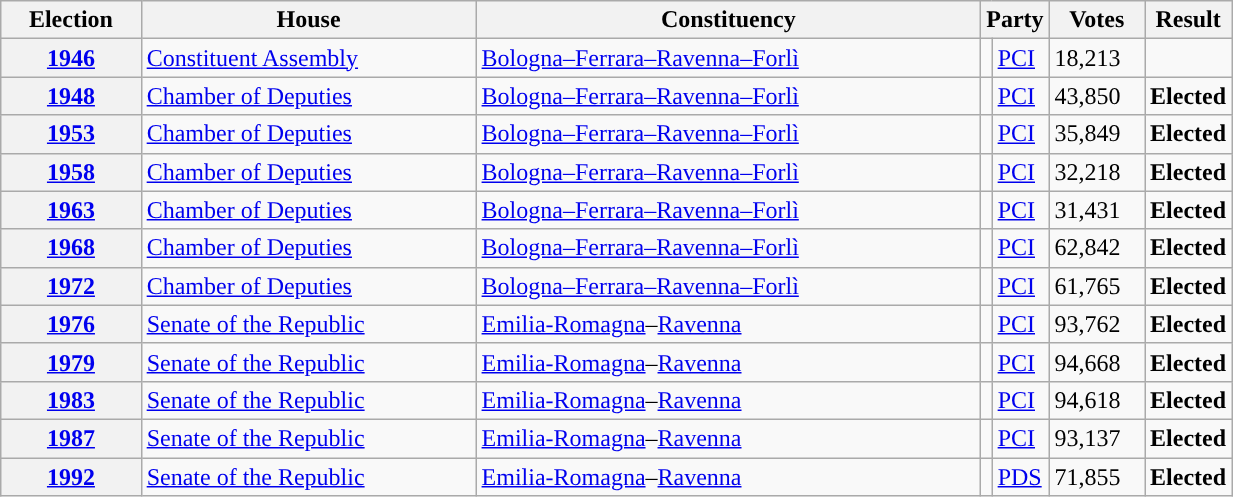<table class=wikitable style="width:65%; border:1px #AAAAFF solid">
<tr>
<th width=12%>Election</th>
<th width=30%>House</th>
<th width=45%>Constituency</th>
<th width=5% colspan="2">Party</th>
<th width=12%>Votes</th>
<th width=12%>Result</th>
</tr>
<tr>
<th><a href='#'>1946</a></th>
<td><a href='#'>Constituent Assembly</a></td>
<td><a href='#'>Bologna–Ferrara–Ravenna–Forlì</a></td>
<td></td>
<td><a href='#'>PCI</a></td>
<td>18,213</td>
<td></td>
</tr>
<tr>
<th><a href='#'>1948</a></th>
<td><a href='#'>Chamber of Deputies</a></td>
<td><a href='#'>Bologna–Ferrara–Ravenna–Forlì</a></td>
<td></td>
<td><a href='#'>PCI</a></td>
<td>43,850</td>
<td> <strong>Elected</strong></td>
</tr>
<tr>
<th><a href='#'>1953</a></th>
<td><a href='#'>Chamber of Deputies</a></td>
<td><a href='#'>Bologna–Ferrara–Ravenna–Forlì</a></td>
<td></td>
<td><a href='#'>PCI</a></td>
<td>35,849</td>
<td> <strong>Elected</strong></td>
</tr>
<tr>
<th><a href='#'>1958</a></th>
<td><a href='#'>Chamber of Deputies</a></td>
<td><a href='#'>Bologna–Ferrara–Ravenna–Forlì</a></td>
<td></td>
<td><a href='#'>PCI</a></td>
<td>32,218</td>
<td> <strong>Elected</strong></td>
</tr>
<tr>
<th><a href='#'>1963</a></th>
<td><a href='#'>Chamber of Deputies</a></td>
<td><a href='#'>Bologna–Ferrara–Ravenna–Forlì</a></td>
<td></td>
<td><a href='#'>PCI</a></td>
<td>31,431</td>
<td> <strong>Elected</strong></td>
</tr>
<tr>
<th><a href='#'>1968</a></th>
<td><a href='#'>Chamber of Deputies</a></td>
<td><a href='#'>Bologna–Ferrara–Ravenna–Forlì</a></td>
<td></td>
<td><a href='#'>PCI</a></td>
<td>62,842</td>
<td> <strong>Elected</strong></td>
</tr>
<tr>
<th><a href='#'>1972</a></th>
<td><a href='#'>Chamber of Deputies</a></td>
<td><a href='#'>Bologna–Ferrara–Ravenna–Forlì</a></td>
<td></td>
<td><a href='#'>PCI</a></td>
<td>61,765</td>
<td> <strong>Elected</strong></td>
</tr>
<tr>
<th><a href='#'>1976</a></th>
<td><a href='#'>Senate of the Republic</a></td>
<td><a href='#'>Emilia-Romagna</a>–<a href='#'>Ravenna</a></td>
<td></td>
<td><a href='#'>PCI</a></td>
<td>93,762</td>
<td> <strong>Elected</strong></td>
</tr>
<tr>
<th><a href='#'>1979</a></th>
<td><a href='#'>Senate of the Republic</a></td>
<td><a href='#'>Emilia-Romagna</a>–<a href='#'>Ravenna</a></td>
<td></td>
<td><a href='#'>PCI</a></td>
<td>94,668</td>
<td> <strong>Elected</strong></td>
</tr>
<tr>
<th><a href='#'>1983</a></th>
<td><a href='#'>Senate of the Republic</a></td>
<td><a href='#'>Emilia-Romagna</a>–<a href='#'>Ravenna</a></td>
<td></td>
<td><a href='#'>PCI</a></td>
<td>94,618</td>
<td> <strong>Elected</strong></td>
</tr>
<tr>
<th><a href='#'>1987</a></th>
<td><a href='#'>Senate of the Republic</a></td>
<td><a href='#'>Emilia-Romagna</a>–<a href='#'>Ravenna</a></td>
<td></td>
<td><a href='#'>PCI</a></td>
<td>93,137</td>
<td> <strong>Elected</strong></td>
</tr>
<tr>
<th><a href='#'>1992</a></th>
<td><a href='#'>Senate of the Republic</a></td>
<td><a href='#'>Emilia-Romagna</a>–<a href='#'>Ravenna</a></td>
<td></td>
<td><a href='#'>PDS</a></td>
<td>71,855</td>
<td> <strong>Elected</strong></td>
</tr>
</table>
